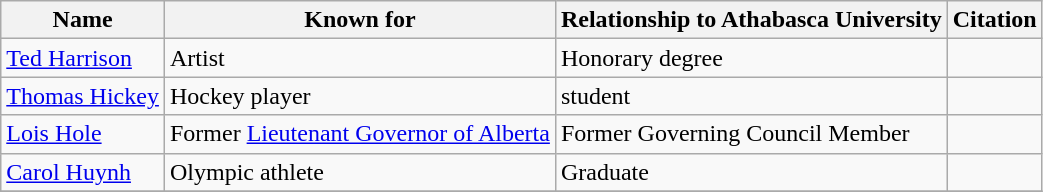<table class="wikitable">
<tr>
<th>Name</th>
<th>Known for</th>
<th>Relationship to Athabasca University</th>
<th>Citation</th>
</tr>
<tr>
<td><a href='#'>Ted Harrison</a></td>
<td>Artist</td>
<td>Honorary degree</td>
<td></td>
</tr>
<tr>
<td><a href='#'>Thomas Hickey</a></td>
<td>Hockey player</td>
<td>student</td>
<td></td>
</tr>
<tr>
<td><a href='#'>Lois Hole</a></td>
<td>Former <a href='#'>Lieutenant Governor of Alberta</a></td>
<td>Former Governing Council Member</td>
<td></td>
</tr>
<tr>
<td><a href='#'>Carol Huynh</a></td>
<td>Olympic athlete</td>
<td>Graduate</td>
<td></td>
</tr>
<tr>
</tr>
</table>
